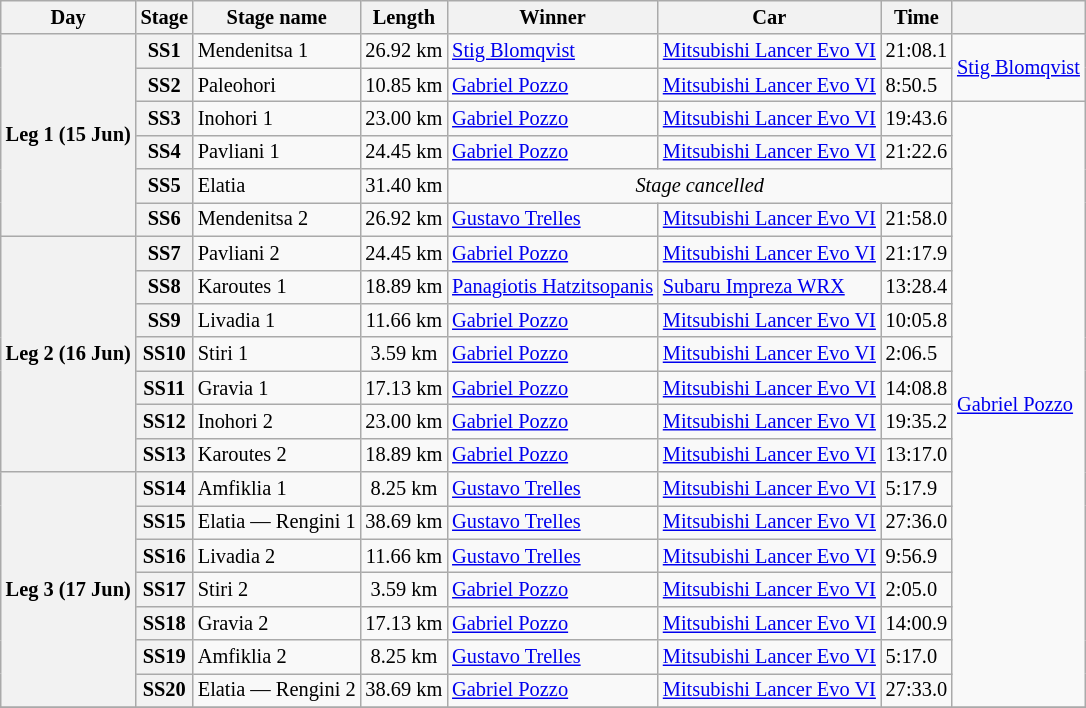<table class="wikitable" style="font-size: 85%;">
<tr>
<th>Day</th>
<th>Stage</th>
<th>Stage name</th>
<th>Length</th>
<th>Winner</th>
<th>Car</th>
<th>Time</th>
<th></th>
</tr>
<tr>
<th rowspan="6">Leg 1 (15 Jun)</th>
<th>SS1</th>
<td>Mendenitsa 1</td>
<td align="center">26.92 km</td>
<td> <a href='#'>Stig Blomqvist</a></td>
<td><a href='#'>Mitsubishi Lancer Evo VI</a></td>
<td>21:08.1</td>
<td rowspan="2"> <a href='#'>Stig Blomqvist</a></td>
</tr>
<tr>
<th>SS2</th>
<td>Paleohori</td>
<td align="center">10.85 km</td>
<td> <a href='#'>Gabriel Pozzo</a></td>
<td><a href='#'>Mitsubishi Lancer Evo VI</a></td>
<td>8:50.5</td>
</tr>
<tr>
<th>SS3</th>
<td>Inohori 1</td>
<td align="center">23.00 km</td>
<td> <a href='#'>Gabriel Pozzo</a></td>
<td><a href='#'>Mitsubishi Lancer Evo VI</a></td>
<td>19:43.6</td>
<td rowspan="18"> <a href='#'>Gabriel Pozzo</a></td>
</tr>
<tr>
<th>SS4</th>
<td>Pavliani 1</td>
<td align="center">24.45 km</td>
<td> <a href='#'>Gabriel Pozzo</a></td>
<td><a href='#'>Mitsubishi Lancer Evo VI</a></td>
<td>21:22.6</td>
</tr>
<tr>
<th>SS5</th>
<td>Elatia</td>
<td align="center">31.40 km</td>
<td colspan="3" align="center"><em>Stage cancelled</em></td>
</tr>
<tr>
<th>SS6</th>
<td>Mendenitsa 2</td>
<td align="center">26.92 km</td>
<td> <a href='#'>Gustavo Trelles</a></td>
<td><a href='#'>Mitsubishi Lancer Evo VI</a></td>
<td>21:58.0</td>
</tr>
<tr>
<th rowspan="7">Leg 2 (16 Jun)</th>
<th>SS7</th>
<td>Pavliani 2</td>
<td align="center">24.45 km</td>
<td> <a href='#'>Gabriel Pozzo</a></td>
<td><a href='#'>Mitsubishi Lancer Evo VI</a></td>
<td>21:17.9</td>
</tr>
<tr>
<th>SS8</th>
<td>Karoutes 1</td>
<td align="center">18.89 km</td>
<td> <a href='#'>Panagiotis Hatzitsopanis</a></td>
<td><a href='#'>Subaru Impreza WRX</a></td>
<td>13:28.4</td>
</tr>
<tr>
<th>SS9</th>
<td>Livadia 1</td>
<td align="center">11.66 km</td>
<td> <a href='#'>Gabriel Pozzo</a></td>
<td><a href='#'>Mitsubishi Lancer Evo VI</a></td>
<td>10:05.8</td>
</tr>
<tr>
<th>SS10</th>
<td>Stiri 1</td>
<td align="center">3.59 km</td>
<td> <a href='#'>Gabriel Pozzo</a></td>
<td><a href='#'>Mitsubishi Lancer Evo VI</a></td>
<td>2:06.5</td>
</tr>
<tr>
<th>SS11</th>
<td>Gravia 1</td>
<td align="center">17.13 km</td>
<td> <a href='#'>Gabriel Pozzo</a></td>
<td><a href='#'>Mitsubishi Lancer Evo VI</a></td>
<td>14:08.8</td>
</tr>
<tr>
<th>SS12</th>
<td>Inohori 2</td>
<td align="center">23.00 km</td>
<td> <a href='#'>Gabriel Pozzo</a></td>
<td><a href='#'>Mitsubishi Lancer Evo VI</a></td>
<td>19:35.2</td>
</tr>
<tr>
<th>SS13</th>
<td>Karoutes 2</td>
<td align="center">18.89 km</td>
<td> <a href='#'>Gabriel Pozzo</a></td>
<td><a href='#'>Mitsubishi Lancer Evo VI</a></td>
<td>13:17.0</td>
</tr>
<tr>
<th rowspan="7">Leg 3 (17 Jun)</th>
<th>SS14</th>
<td>Amfiklia 1</td>
<td align="center">8.25 km</td>
<td> <a href='#'>Gustavo Trelles</a></td>
<td><a href='#'>Mitsubishi Lancer Evo VI</a></td>
<td>5:17.9</td>
</tr>
<tr>
<th>SS15</th>
<td>Elatia — Rengini 1</td>
<td align="center">38.69 km</td>
<td> <a href='#'>Gustavo Trelles</a></td>
<td><a href='#'>Mitsubishi Lancer Evo VI</a></td>
<td>27:36.0</td>
</tr>
<tr>
<th>SS16</th>
<td>Livadia 2</td>
<td align="center">11.66 km</td>
<td> <a href='#'>Gustavo Trelles</a></td>
<td><a href='#'>Mitsubishi Lancer Evo VI</a></td>
<td>9:56.9</td>
</tr>
<tr>
<th>SS17</th>
<td>Stiri 2</td>
<td align="center">3.59 km</td>
<td> <a href='#'>Gabriel Pozzo</a></td>
<td><a href='#'>Mitsubishi Lancer Evo VI</a></td>
<td>2:05.0</td>
</tr>
<tr>
<th>SS18</th>
<td>Gravia 2</td>
<td align="center">17.13 km</td>
<td> <a href='#'>Gabriel Pozzo</a></td>
<td><a href='#'>Mitsubishi Lancer Evo VI</a></td>
<td>14:00.9</td>
</tr>
<tr>
<th>SS19</th>
<td>Amfiklia 2</td>
<td align="center">8.25 km</td>
<td> <a href='#'>Gustavo Trelles</a></td>
<td><a href='#'>Mitsubishi Lancer Evo VI</a></td>
<td>5:17.0</td>
</tr>
<tr>
<th>SS20</th>
<td>Elatia — Rengini 2</td>
<td align="center">38.69 km</td>
<td> <a href='#'>Gabriel Pozzo</a></td>
<td><a href='#'>Mitsubishi Lancer Evo VI</a></td>
<td>27:33.0</td>
</tr>
<tr>
</tr>
</table>
